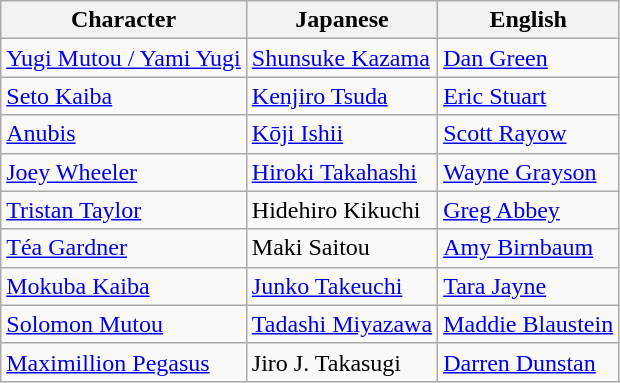<table class="wikitable">
<tr>
<th>Character</th>
<th>Japanese</th>
<th>English</th>
</tr>
<tr>
<td><a href='#'>Yugi Mutou / Yami Yugi</a></td>
<td><a href='#'>Shunsuke Kazama</a></td>
<td><a href='#'>Dan Green</a></td>
</tr>
<tr>
<td><a href='#'>Seto Kaiba</a></td>
<td><a href='#'>Kenjiro Tsuda</a></td>
<td><a href='#'>Eric Stuart</a></td>
</tr>
<tr>
<td><a href='#'>Anubis</a></td>
<td><a href='#'>Kōji Ishii</a></td>
<td><a href='#'>Scott Rayow</a></td>
</tr>
<tr>
<td><a href='#'>Joey Wheeler</a></td>
<td><a href='#'>Hiroki Takahashi</a></td>
<td><a href='#'>Wayne Grayson</a></td>
</tr>
<tr>
<td><a href='#'>Tristan Taylor</a></td>
<td>Hidehiro Kikuchi</td>
<td><a href='#'>Greg Abbey</a></td>
</tr>
<tr>
<td><a href='#'>Téa Gardner</a></td>
<td>Maki Saitou</td>
<td><a href='#'>Amy Birnbaum</a></td>
</tr>
<tr>
<td><a href='#'>Mokuba Kaiba</a></td>
<td><a href='#'>Junko Takeuchi</a></td>
<td><a href='#'>Tara Jayne</a></td>
</tr>
<tr>
<td><a href='#'>Solomon Mutou</a></td>
<td><a href='#'>Tadashi Miyazawa</a></td>
<td><a href='#'>Maddie Blaustein</a></td>
</tr>
<tr>
<td><a href='#'>Maximillion Pegasus</a></td>
<td>Jiro J. Takasugi</td>
<td><a href='#'>Darren Dunstan</a></td>
</tr>
</table>
